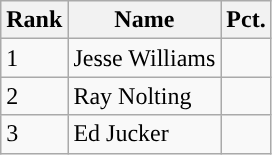<table class="wikitable">
<tr>
<th>Rank</th>
<th>Name</th>
<th>Pct.</th>
</tr>
<tr>
<td>1</td>
<td>Jesse Williams</td>
<td></td>
</tr>
<tr>
<td>2</td>
<td>Ray Nolting</td>
<td></td>
</tr>
<tr>
<td>3</td>
<td>Ed Jucker</td>
<td></td>
</tr>
</table>
